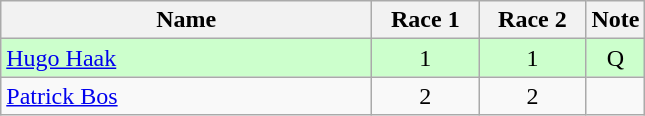<table class="wikitable" style="text-align:center;">
<tr>
<th style="width:15em">Name</th>
<th style="width:4em">Race 1</th>
<th style="width:4em">Race 2</th>
<th>Note</th>
</tr>
<tr bgcolor=ccffcc>
<td align=left><a href='#'>Hugo Haak</a></td>
<td>1</td>
<td>1</td>
<td>Q</td>
</tr>
<tr>
<td align=left><a href='#'>Patrick Bos</a></td>
<td>2</td>
<td>2</td>
<td></td>
</tr>
</table>
